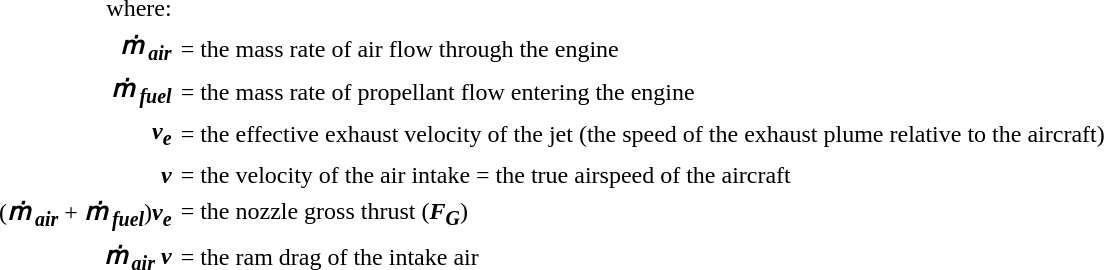<table border="0" cellpadding="2">
<tr>
<td align=right>where:</td>
<td> </td>
</tr>
<tr>
<td align=right><strong><em>ṁ<sub> air</sub></em></strong></td>
<td align=left>= the mass rate of air flow through the engine</td>
</tr>
<tr>
<td align=right><strong><em>ṁ<sub> fuel</sub></em></strong></td>
<td align=left>= the mass rate of propellant flow entering the engine</td>
</tr>
<tr>
<td align=right><strong><em>v<sub>e</sub></em></strong></td>
<td align=left>= the effective exhaust velocity of the jet (the speed of the exhaust plume relative to the aircraft)</td>
</tr>
<tr>
<td align=right><strong><em>v</em></strong></td>
<td align=left>= the velocity of the air intake = the true airspeed of the aircraft</td>
</tr>
<tr>
<td align=right>(<strong><em>ṁ<sub> air</sub></em></strong> + <strong><em>ṁ<sub> fuel</sub></em></strong>)<strong><em>v<sub>e</sub></em></strong></td>
<td align=left>= the nozzle gross thrust (<strong><em>F<sub>G</sub></em></strong>)</td>
</tr>
<tr>
<td align=right><strong><em>ṁ<sub> air</sub> v</em></strong></td>
<td align=left>= the ram drag of the intake air</td>
</tr>
</table>
